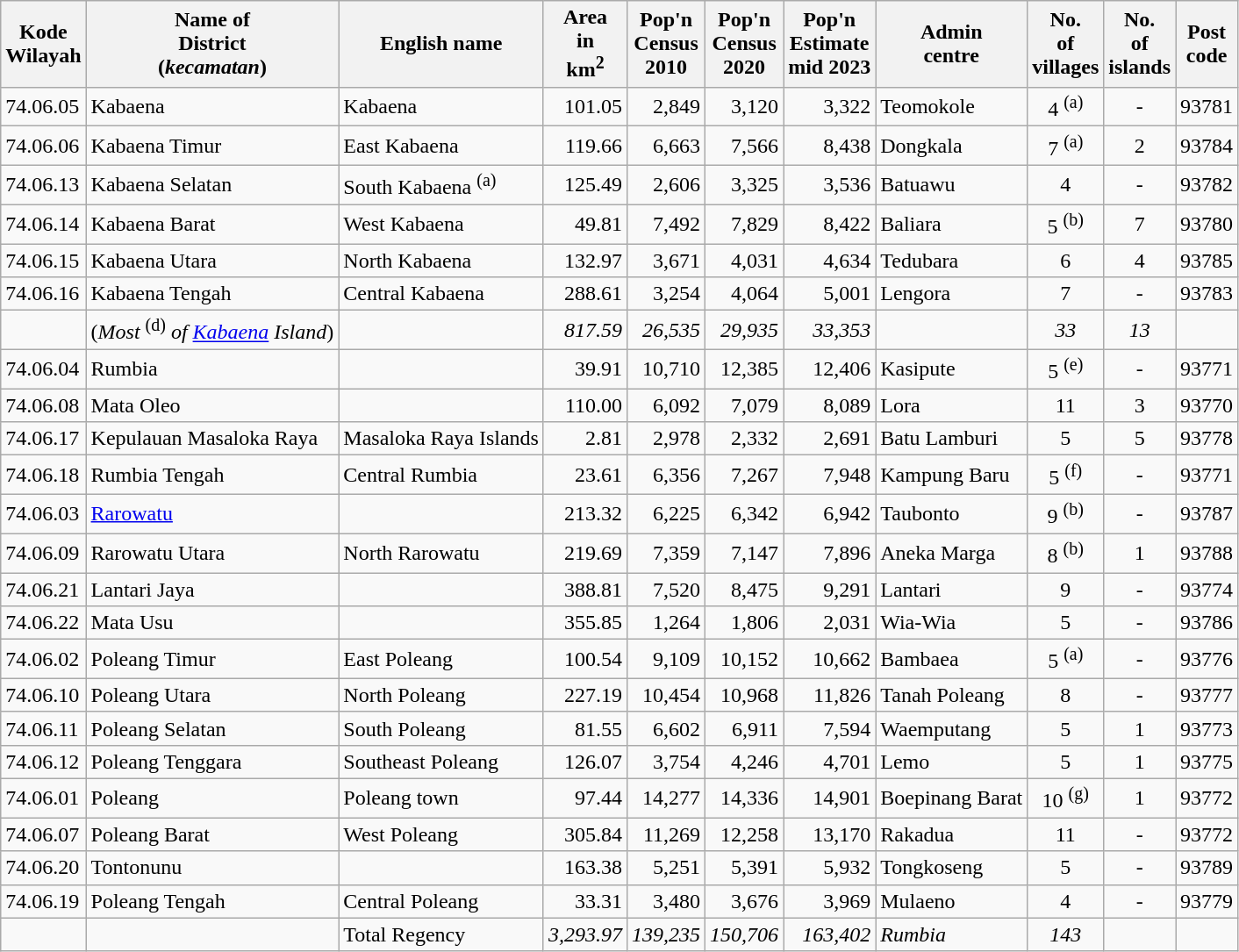<table class="sortable wikitable">
<tr>
<th>Kode <br>Wilayah</th>
<th>Name of<br>District<br>(<em>kecamatan</em>)</th>
<th>English name</th>
<th>Area <br> in <br> km<sup>2</sup></th>
<th>Pop'n<br>Census<br>2010</th>
<th>Pop'n<br>Census<br>2020</th>
<th>Pop'n<br>Estimate<br>mid 2023</th>
<th>Admin<br> centre</th>
<th>No.<br>of<br>villages</th>
<th>No.<br>of<br>islands</th>
<th>Post<br>code</th>
</tr>
<tr>
<td>74.06.05</td>
<td>Kabaena</td>
<td>Kabaena</td>
<td align="right">101.05</td>
<td align="right">2,849</td>
<td align="right">3,120</td>
<td align="right">3,322</td>
<td>Teomokole</td>
<td align="center">4 <sup>(a)</sup></td>
<td align="center">-</td>
<td>93781</td>
</tr>
<tr>
<td>74.06.06</td>
<td>Kabaena Timur</td>
<td>East Kabaena</td>
<td align="right">119.66</td>
<td align="right">6,663</td>
<td align="right">7,566</td>
<td align="right">8,438</td>
<td>Dongkala</td>
<td align="center">7 <sup>(a)</sup></td>
<td align="center">2</td>
<td>93784</td>
</tr>
<tr>
<td>74.06.13</td>
<td>Kabaena Selatan</td>
<td>South Kabaena <sup>(a)</sup></td>
<td align="right">125.49</td>
<td align="right">2,606</td>
<td align="right">3,325</td>
<td align="right">3,536</td>
<td>Batuawu</td>
<td align="center">4</td>
<td align="center">-</td>
<td>93782</td>
</tr>
<tr>
<td>74.06.14</td>
<td>Kabaena Barat</td>
<td>West Kabaena</td>
<td align="right">49.81</td>
<td align="right">7,492</td>
<td align="right">7,829</td>
<td align="right">8,422</td>
<td>Baliara</td>
<td align="center">5 <sup>(b)</sup></td>
<td align="center">7</td>
<td>93780</td>
</tr>
<tr>
<td>74.06.15</td>
<td>Kabaena Utara</td>
<td>North Kabaena</td>
<td align="right">132.97</td>
<td align="right">3,671</td>
<td align="right">4,031</td>
<td align="right">4,634</td>
<td>Tedubara</td>
<td align="center">6</td>
<td align="center">4</td>
<td>93785</td>
</tr>
<tr>
<td>74.06.16</td>
<td>Kabaena Tengah</td>
<td>Central Kabaena</td>
<td align="right">288.61</td>
<td align="right">3,254</td>
<td align="right">4,064</td>
<td align="right">5,001</td>
<td>Lengora</td>
<td align="center">7</td>
<td align="center">-</td>
<td>93783</td>
</tr>
<tr>
<td></td>
<td>(<em>Most</em> <sup>(d)</sup> <em>of <a href='#'>Kabaena</a> Island</em>)</td>
<td></td>
<td align="right"><em>817.59</em></td>
<td align="right"><em>26,535</em></td>
<td align="right"><em>29,935</em></td>
<td align="right"><em>33,353</em></td>
<td></td>
<td align="center"><em>33</em></td>
<td align="center"><em>13</em></td>
<td></td>
</tr>
<tr>
<td>74.06.04</td>
<td>Rumbia</td>
<td></td>
<td align="right">39.91</td>
<td align="right">10,710</td>
<td align="right">12,385</td>
<td align="right">12,406</td>
<td>Kasipute</td>
<td align="center">5 <sup>(e)</sup></td>
<td align="center">-</td>
<td>93771</td>
</tr>
<tr>
<td>74.06.08</td>
<td>Mata Oleo</td>
<td></td>
<td align="right">110.00</td>
<td align="right">6,092</td>
<td align="right">7,079</td>
<td align="right">8,089</td>
<td>Lora</td>
<td align="center">11</td>
<td align="center">3</td>
<td>93770</td>
</tr>
<tr>
<td>74.06.17</td>
<td>Kepulauan Masaloka Raya</td>
<td>Masaloka Raya Islands</td>
<td align="right">2.81</td>
<td align="right">2,978</td>
<td align="right">2,332</td>
<td align="right">2,691</td>
<td>Batu Lamburi</td>
<td align="center">5</td>
<td align="center">5</td>
<td>93778</td>
</tr>
<tr>
<td>74.06.18</td>
<td>Rumbia Tengah</td>
<td>Central Rumbia</td>
<td align="right">23.61</td>
<td align="right">6,356</td>
<td align="right">7,267</td>
<td align="right">7,948</td>
<td>Kampung Baru</td>
<td align="center">5 <sup>(f)</sup></td>
<td align="center">-</td>
<td>93771</td>
</tr>
<tr>
<td>74.06.03</td>
<td><a href='#'>Rarowatu</a></td>
<td></td>
<td align="right">213.32</td>
<td align="right">6,225</td>
<td align="right">6,342</td>
<td align="right">6,942</td>
<td>Taubonto</td>
<td align="center">9 <sup>(b)</sup></td>
<td align="center">-</td>
<td>93787</td>
</tr>
<tr>
<td>74.06.09</td>
<td>Rarowatu Utara</td>
<td>North Rarowatu</td>
<td align="right">219.69</td>
<td align="right">7,359</td>
<td align="right">7,147</td>
<td align="right">7,896</td>
<td>Aneka Marga</td>
<td align="center">8 <sup>(b)</sup></td>
<td align="center">1</td>
<td>93788</td>
</tr>
<tr>
<td>74.06.21</td>
<td>Lantari Jaya</td>
<td></td>
<td align="right">388.81</td>
<td align="right">7,520</td>
<td align="right">8,475</td>
<td align="right">9,291</td>
<td>Lantari</td>
<td align="center">9</td>
<td align="center">-</td>
<td>93774</td>
</tr>
<tr>
<td>74.06.22</td>
<td>Mata Usu</td>
<td></td>
<td align="right">355.85</td>
<td align="right">1,264</td>
<td align="right">1,806</td>
<td align="right">2,031</td>
<td>Wia-Wia</td>
<td align="center">5</td>
<td align="center">-</td>
<td>93786</td>
</tr>
<tr>
<td>74.06.02</td>
<td>Poleang Timur</td>
<td>East Poleang</td>
<td align="right">100.54</td>
<td align="right">9,109</td>
<td align="right">10,152</td>
<td align="right">10,662</td>
<td>Bambaea</td>
<td align="center">5 <sup>(a)</sup></td>
<td align="center">-</td>
<td>93776</td>
</tr>
<tr>
<td>74.06.10</td>
<td>Poleang Utara</td>
<td>North Poleang</td>
<td align="right">227.19</td>
<td align="right">10,454</td>
<td align="right">10,968</td>
<td align="right">11,826</td>
<td>Tanah Poleang</td>
<td align="center">8</td>
<td align="center">-</td>
<td>93777</td>
</tr>
<tr>
<td>74.06.11</td>
<td>Poleang Selatan</td>
<td>South Poleang</td>
<td align="right">81.55</td>
<td align="right">6,602</td>
<td align="right">6,911</td>
<td align="right">7,594</td>
<td>Waemputang</td>
<td align="center">5</td>
<td align="center">1</td>
<td>93773</td>
</tr>
<tr>
<td>74.06.12</td>
<td>Poleang Tenggara</td>
<td>Southeast Poleang</td>
<td align="right">126.07</td>
<td align="right">3,754</td>
<td align="right">4,246</td>
<td align="right">4,701</td>
<td>Lemo</td>
<td align="center">5</td>
<td align="center">1</td>
<td>93775</td>
</tr>
<tr>
<td>74.06.01</td>
<td>Poleang</td>
<td>Poleang town</td>
<td align="right">97.44</td>
<td align="right">14,277</td>
<td align="right">14,336</td>
<td align="right">14,901</td>
<td>Boepinang Barat</td>
<td align="center">10 <sup>(g)</sup></td>
<td align="center">1</td>
<td>93772</td>
</tr>
<tr>
<td>74.06.07</td>
<td>Poleang Barat</td>
<td>West Poleang</td>
<td align="right">305.84</td>
<td align="right">11,269</td>
<td align="right">12,258</td>
<td align="right">13,170</td>
<td>Rakadua</td>
<td align="center">11</td>
<td align="center">-</td>
<td>93772</td>
</tr>
<tr>
<td>74.06.20</td>
<td>Tontonunu</td>
<td></td>
<td align="right">163.38</td>
<td align="right">5,251</td>
<td align="right">5,391</td>
<td align="right">5,932</td>
<td>Tongkoseng</td>
<td align="center">5</td>
<td align="center">-</td>
<td>93789</td>
</tr>
<tr>
<td>74.06.19</td>
<td>Poleang Tengah</td>
<td>Central Poleang</td>
<td align="right">33.31</td>
<td align="right">3,480</td>
<td align="right">3,676</td>
<td align="right">3,969</td>
<td>Mulaeno</td>
<td align="center">4</td>
<td align="center">-</td>
<td>93779</td>
</tr>
<tr>
<td></td>
<td></td>
<td>Total Regency</td>
<td align="right"><em>3,293.97</em></td>
<td align="right"><em>139,235</em></td>
<td align="right"><em>150,706</em></td>
<td align="right"><em>163,402</em></td>
<td><em>Rumbia</em></td>
<td align="center"><em>143</em></td>
<td align="center"></td>
<td></td>
</tr>
</table>
